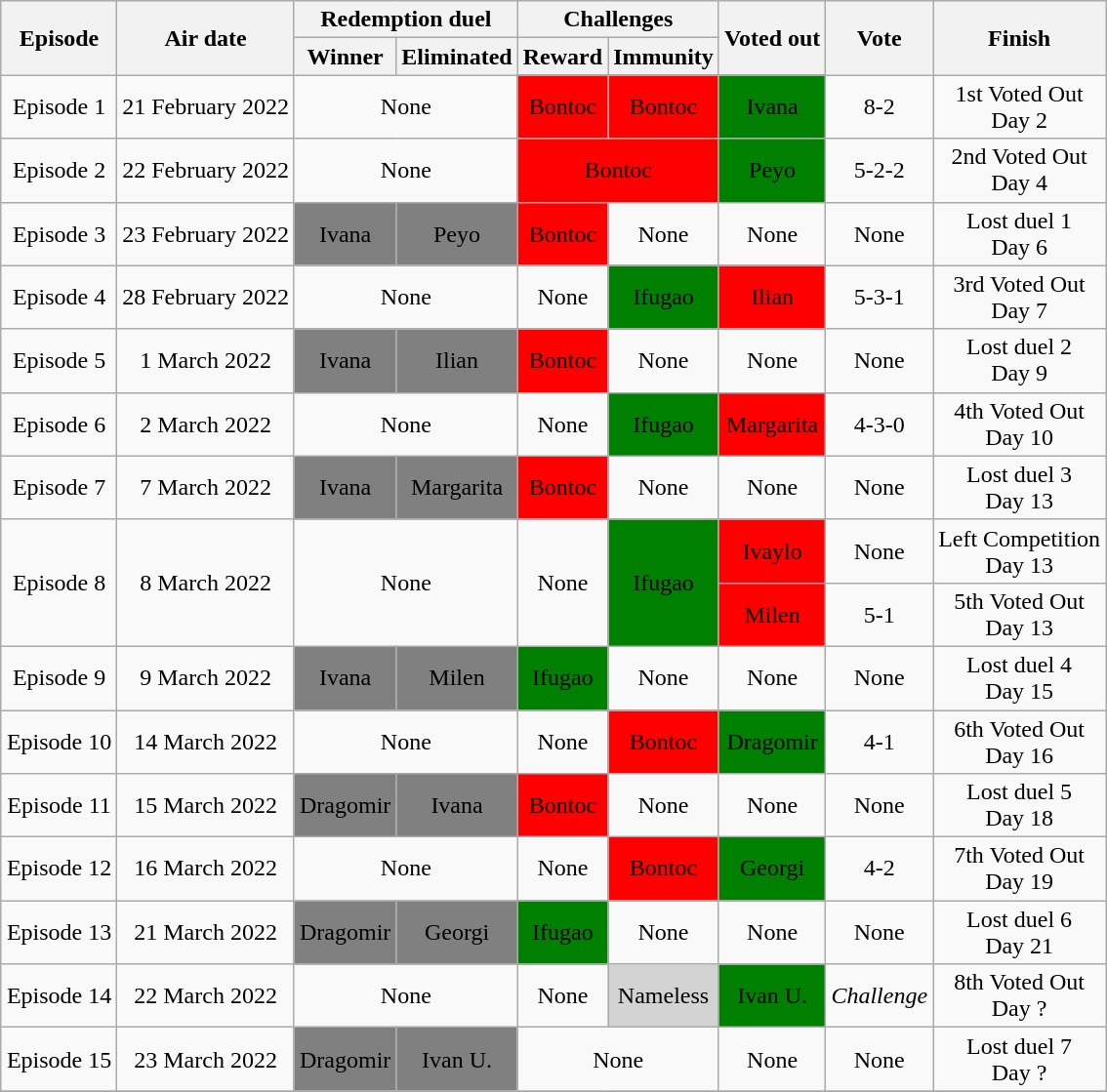<table class="wikitable" style="margin:auto; text-align:center">
<tr>
<th rowspan="2">Episode</th>
<th rowspan="2">Air date</th>
<th colspan="2">Redemption duel</th>
<th colspan="2">Challenges</th>
<th rowspan="2">Voted out</th>
<th rowspan="2">Vote</th>
<th rowspan="2">Finish</th>
</tr>
<tr>
<th>Winner</th>
<th>Eliminated</th>
<th>Reward</th>
<th>Immunity</th>
</tr>
<tr>
<td>Episode 1</td>
<td>21 February 2022</td>
<td colspan="2">None</td>
<td bgcolor="red">Bontoc</td>
<td bgcolor="red">Bontoc</td>
<td bgcolor="green">Ivana</td>
<td>8-2</td>
<td>1st Voted Out<br>Day 2</td>
</tr>
<tr>
<td>Episode 2</td>
<td>22 February 2022</td>
<td colspan="2">None</td>
<td colspan="2" bgcolor="red">Bontoc</td>
<td bgcolor="green">Peyo</td>
<td>5-2-2</td>
<td>2nd Voted Out<br>Day 4</td>
</tr>
<tr>
<td>Episode 3</td>
<td>23 February 2022</td>
<td bgcolor="gray">Ivana</td>
<td bgcolor="gray">Peyo</td>
<td bgcolor="red">Bontoc</td>
<td>None</td>
<td>None</td>
<td>None</td>
<td>Lost duel 1<br>Day 6</td>
</tr>
<tr>
<td>Episode 4</td>
<td>28 February 2022</td>
<td colspan="2">None</td>
<td>None</td>
<td bgcolor="green">Ifugao</td>
<td bgcolor="red">Ilian</td>
<td>5-3-1</td>
<td>3rd Voted Out<br>Day 7</td>
</tr>
<tr>
<td>Episode 5</td>
<td>1 March 2022</td>
<td bgcolor="gray">Ivana</td>
<td bgcolor="gray">Ilian</td>
<td bgcolor="red">Bontoc</td>
<td>None</td>
<td>None</td>
<td>None</td>
<td>Lost duel 2<br>Day 9</td>
</tr>
<tr>
<td>Episode 6</td>
<td>2 March 2022</td>
<td colspan="2">None</td>
<td>None</td>
<td bgcolor="green">Ifugao</td>
<td bgcolor="red">Margarita</td>
<td>4-3-0</td>
<td>4th Voted Out<br>Day 10</td>
</tr>
<tr>
<td>Episode 7</td>
<td>7 March 2022</td>
<td bgcolor="gray">Ivana</td>
<td bgcolor="gray">Margarita</td>
<td bgcolor="red">Bontoc</td>
<td>None</td>
<td>None</td>
<td>None</td>
<td>Lost duel 3<br>Day 13</td>
</tr>
<tr>
<td rowspan="2">Episode 8</td>
<td rowspan="2">8 March 2022</td>
<td rowspan="2" colspan="2">None</td>
<td rowspan="2">None</td>
<td rowspan="2" bgcolor="green">Ifugao</td>
<td bgcolor="red">Ivaylo</td>
<td>None</td>
<td>Left Competition<br>Day 13</td>
</tr>
<tr>
<td bgcolor="red">Milen</td>
<td>5-1</td>
<td>5th Voted Out<br>Day 13</td>
</tr>
<tr>
<td>Episode 9</td>
<td>9 March 2022</td>
<td bgcolor="gray">Ivana</td>
<td bgcolor="gray">Milen</td>
<td bgcolor="green">Ifugao</td>
<td>None</td>
<td>None</td>
<td>None</td>
<td>Lost duel 4<br>Day 15</td>
</tr>
<tr>
<td>Episode 10</td>
<td>14 March 2022</td>
<td colspan="2">None</td>
<td>None</td>
<td bgcolor="red">Bontoc</td>
<td bgcolor="green">Dragomir</td>
<td>4-1</td>
<td>6th Voted Out<br>Day 16</td>
</tr>
<tr>
<td>Episode 11</td>
<td>15 March 2022</td>
<td bgcolor="gray">Dragomir</td>
<td bgcolor="gray">Ivana</td>
<td bgcolor="red">Bontoc</td>
<td>None</td>
<td>None</td>
<td>None</td>
<td>Lost duel 5<br>Day 18</td>
</tr>
<tr>
<td>Episode 12</td>
<td>16 March 2022</td>
<td colspan="2">None</td>
<td>None</td>
<td bgcolor="red">Bontoc</td>
<td bgcolor="green">Georgi</td>
<td>4-2</td>
<td>7th Voted Out<br>Day 19</td>
</tr>
<tr>
<td>Episode 13</td>
<td>21 March 2022</td>
<td bgcolor="gray">Dragomir</td>
<td bgcolor="gray">Georgi</td>
<td bgcolor="green">Ifugao</td>
<td>None</td>
<td>None</td>
<td>None</td>
<td>Lost duel 6<br>Day 21</td>
</tr>
<tr>
<td>Episode 14</td>
<td>22 March 2022</td>
<td colspan="2">None</td>
<td>None</td>
<td bgcolor="lightgrey">Nameless</td>
<td bgcolor="green">Ivan U.</td>
<td><em>Challenge</em></td>
<td>8th Voted Out<br>Day ?</td>
</tr>
<tr>
<td>Episode 15</td>
<td>23 March 2022</td>
<td bgcolor="gray">Dragomir</td>
<td bgcolor="gray">Ivan U.</td>
<td colspan="2">None</td>
<td>None</td>
<td>None</td>
<td>Lost duel 7<br>Day ?</td>
</tr>
<tr>
</tr>
</table>
